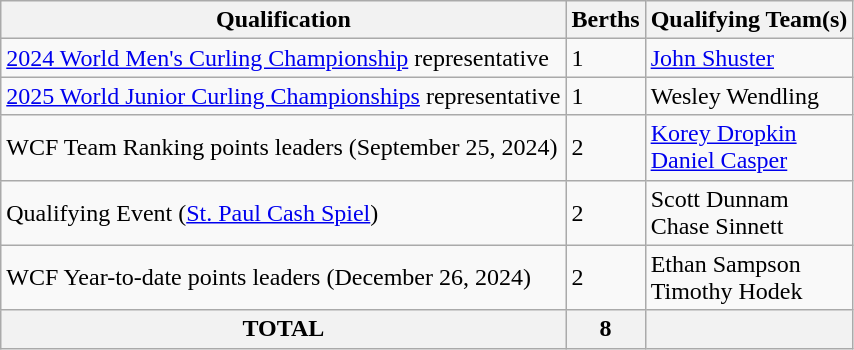<table class="wikitable" border="1">
<tr>
<th scope="col">Qualification</th>
<th scope="col">Berths</th>
<th scope="col">Qualifying Team(s)</th>
</tr>
<tr>
<td><a href='#'>2024 World Men's Curling Championship</a> representative</td>
<td>1</td>
<td> <a href='#'>John Shuster</a></td>
</tr>
<tr>
<td><a href='#'>2025 World Junior Curling Championships</a> representative</td>
<td>1</td>
<td> Wesley Wendling</td>
</tr>
<tr>
<td>WCF Team Ranking points leaders (September 25, 2024)</td>
<td>2</td>
<td> <a href='#'>Korey Dropkin</a> <br>  <a href='#'>Daniel Casper</a></td>
</tr>
<tr>
<td>Qualifying Event (<a href='#'>St. Paul Cash Spiel</a>)</td>
<td>2</td>
<td> Scott Dunnam <br>  Chase Sinnett</td>
</tr>
<tr>
<td>WCF Year-to-date points leaders (December 26, 2024)</td>
<td>2</td>
<td> Ethan Sampson <br>  Timothy Hodek</td>
</tr>
<tr>
<th>TOTAL</th>
<th>8</th>
<th></th>
</tr>
</table>
